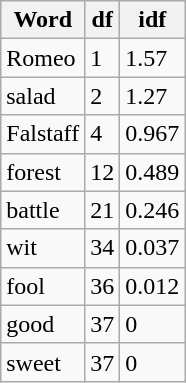<table class="wikitable">
<tr>
<th>Word</th>
<th>df</th>
<th>idf</th>
</tr>
<tr>
<td>Romeo</td>
<td>1</td>
<td>1.57</td>
</tr>
<tr>
<td>salad</td>
<td>2</td>
<td>1.27</td>
</tr>
<tr>
<td>Falstaff</td>
<td>4</td>
<td>0.967</td>
</tr>
<tr>
<td>forest</td>
<td>12</td>
<td>0.489</td>
</tr>
<tr>
<td>battle</td>
<td>21</td>
<td>0.246</td>
</tr>
<tr>
<td>wit</td>
<td>34</td>
<td>0.037</td>
</tr>
<tr>
<td>fool</td>
<td>36</td>
<td>0.012</td>
</tr>
<tr>
<td>good</td>
<td>37</td>
<td>0</td>
</tr>
<tr>
<td>sweet</td>
<td>37</td>
<td>0</td>
</tr>
</table>
